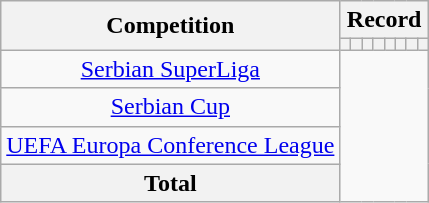<table class="wikitable" style="text-align: center">
<tr>
<th rowspan=2>Competition</th>
<th colspan=8>Record</th>
</tr>
<tr>
<th></th>
<th></th>
<th></th>
<th></th>
<th></th>
<th></th>
<th></th>
<th></th>
</tr>
<tr>
<td><a href='#'>Serbian SuperLiga</a><br></td>
</tr>
<tr>
<td><a href='#'>Serbian Cup</a><br></td>
</tr>
<tr>
<td><a href='#'>UEFA Europa Conference League</a><br></td>
</tr>
<tr>
<th>Total<br></th>
</tr>
</table>
